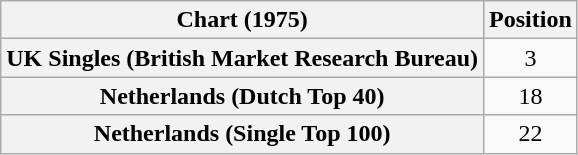<table class="wikitable plainrowheaders sortable" style="text-align:center">
<tr>
<th scope=col>Chart (1975)</th>
<th scope=col>Position</th>
</tr>
<tr>
<th scope=row>UK Singles (British Market Research Bureau)</th>
<td align:center>3</td>
</tr>
<tr>
<th scope=row>Netherlands (Dutch Top 40)</th>
<td align="center">18</td>
</tr>
<tr>
<th scope=row>Netherlands (Single Top 100)</th>
<td align="center">22</td>
</tr>
</table>
